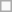<table class=wikitable>
<tr>
<td> </td>
</tr>
</table>
